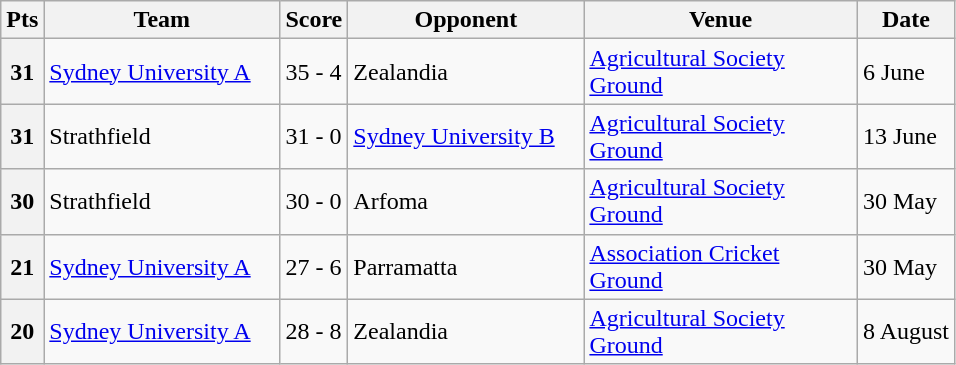<table class="wikitable" style="text-align:left;">
<tr>
<th width="20">Pts</th>
<th width="150">Team</th>
<th width=""50">Score</th>
<th width="150">Opponent</th>
<th width="175">Venue</th>
<th width=""50">Date</th>
</tr>
<tr>
<th>31</th>
<td> <a href='#'>Sydney University A</a></td>
<td>35 - 4</td>
<td> Zealandia</td>
<td><a href='#'>Agricultural Society Ground</a></td>
<td>6 June</td>
</tr>
<tr>
<th>31</th>
<td> Strathfield</td>
<td>31 - 0</td>
<td> <a href='#'>Sydney University B</a></td>
<td><a href='#'>Agricultural Society Ground</a></td>
<td>13 June</td>
</tr>
<tr>
<th>30</th>
<td> Strathfield</td>
<td>30 - 0</td>
<td> Arfoma</td>
<td><a href='#'>Agricultural Society Ground</a></td>
<td>30 May</td>
</tr>
<tr>
<th>21</th>
<td> <a href='#'>Sydney University A</a></td>
<td>27 - 6</td>
<td> Parramatta</td>
<td><a href='#'>Association Cricket Ground</a></td>
<td>30 May</td>
</tr>
<tr>
<th>20</th>
<td> <a href='#'>Sydney University A</a></td>
<td>28 - 8</td>
<td> Zealandia</td>
<td><a href='#'>Agricultural Society Ground</a></td>
<td>8 August</td>
</tr>
</table>
